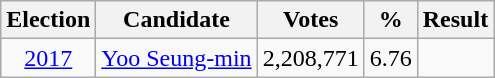<table class="wikitable" style="text-align:center">
<tr>
<th>Election</th>
<th>Candidate</th>
<th>Votes</th>
<th>%</th>
<th>Result</th>
</tr>
<tr>
<td><a href='#'>2017</a></td>
<td><a href='#'>Yoo Seung-min</a></td>
<td>2,208,771</td>
<td>6.76</td>
<td></td>
</tr>
</table>
